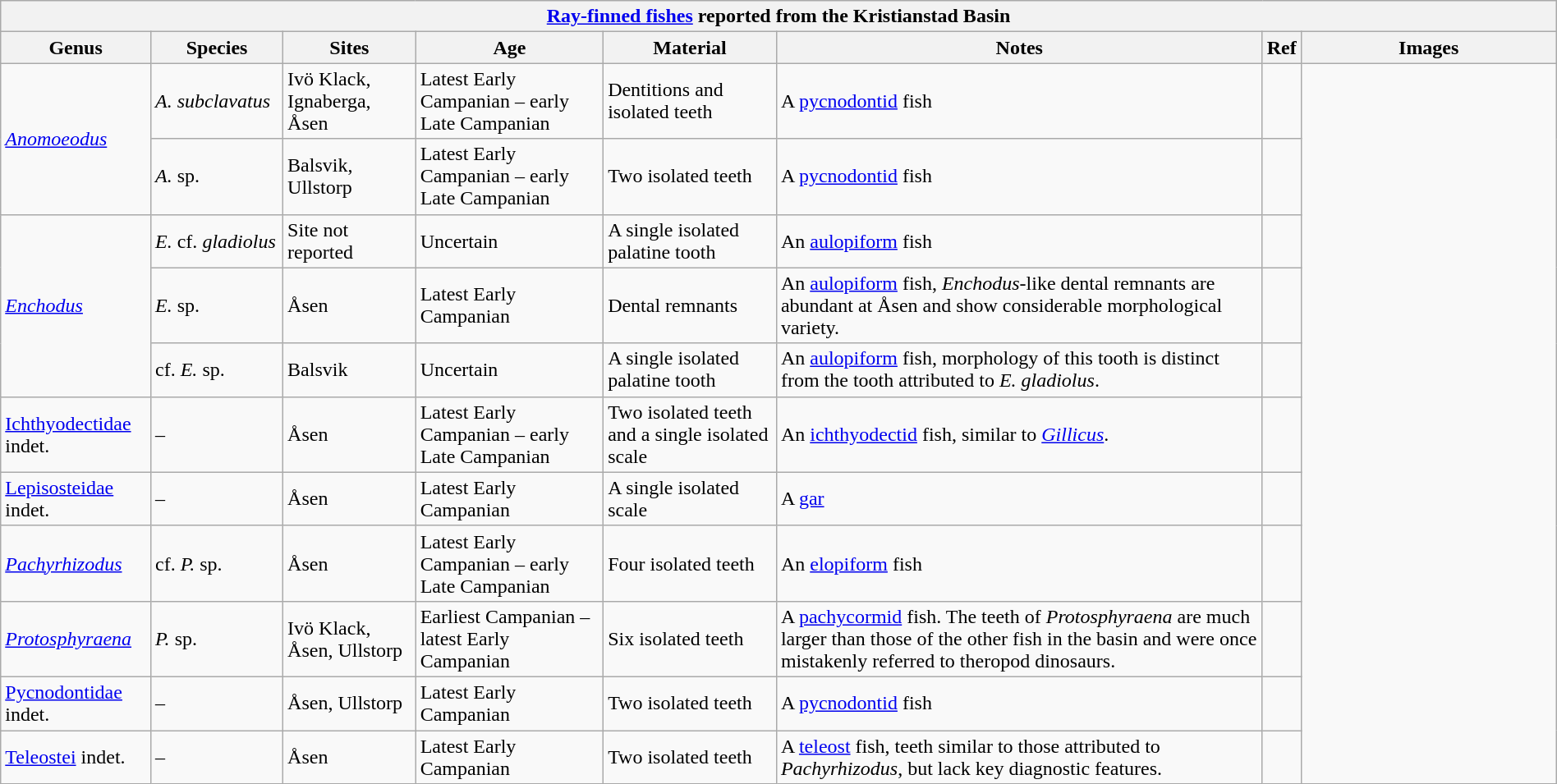<table class="wikitable sortable mw-collapsible" style="width:100%">
<tr>
<th colspan="8" style="text-align:center;"><strong><a href='#'>Ray-finned fishes</a> reported from the Kristianstad Basin</strong></th>
</tr>
<tr>
<th>Genus</th>
<th width="100px">Species</th>
<th>Sites</th>
<th>Age</th>
<th>Material</th>
<th>Notes</th>
<th>Ref</th>
<th width="200px">Images</th>
</tr>
<tr>
<td rowspan="2"><em><a href='#'>Anomoeodus</a></em></td>
<td><em>A. subclavatus</em></td>
<td>Ivö Klack, Ignaberga, Åsen</td>
<td>Latest Early Campanian – early Late Campanian</td>
<td>Dentitions and isolated teeth</td>
<td>A <a href='#'>pycnodontid</a> fish</td>
<td></td>
<td rowspan="11"><br>


</td>
</tr>
<tr>
<td><em>A.</em> sp.</td>
<td>Balsvik, Ullstorp</td>
<td>Latest Early Campanian – early Late Campanian</td>
<td>Two isolated teeth</td>
<td>A <a href='#'>pycnodontid</a> fish</td>
<td></td>
</tr>
<tr>
<td rowspan="3"><em><a href='#'>Enchodus</a></em></td>
<td><em>E.</em> cf. <em>gladiolus</em></td>
<td>Site not reported</td>
<td>Uncertain</td>
<td>A single isolated palatine tooth</td>
<td>An <a href='#'>aulopiform</a> fish</td>
<td></td>
</tr>
<tr>
<td><em>E.</em> sp.</td>
<td>Åsen</td>
<td>Latest Early Campanian</td>
<td>Dental remnants</td>
<td>An <a href='#'>aulopiform</a> fish, <em>Enchodus</em>-like dental remnants are abundant at Åsen and show considerable morphological variety.</td>
<td></td>
</tr>
<tr>
<td>cf. <em>E.</em> sp.</td>
<td>Balsvik</td>
<td>Uncertain</td>
<td>A single isolated palatine tooth</td>
<td>An <a href='#'>aulopiform</a> fish, morphology of this tooth is distinct from the tooth attributed to <em>E. gladiolus</em>.</td>
<td></td>
</tr>
<tr>
<td><a href='#'>Ichthyodectidae</a> indet.</td>
<td>–</td>
<td>Åsen</td>
<td>Latest Early Campanian – early Late Campanian</td>
<td>Two isolated teeth and a single isolated scale</td>
<td>An <a href='#'>ichthyodectid</a> fish, similar to <em><a href='#'>Gillicus</a></em>.</td>
<td></td>
</tr>
<tr>
<td><a href='#'>Lepisosteidae</a> indet.</td>
<td>–</td>
<td>Åsen</td>
<td>Latest Early Campanian</td>
<td>A single isolated scale</td>
<td>A <a href='#'>gar</a></td>
<td></td>
</tr>
<tr>
<td><em><a href='#'>Pachyrhizodus</a></em></td>
<td>cf. <em>P.</em> sp.</td>
<td>Åsen</td>
<td>Latest Early Campanian – early Late Campanian</td>
<td>Four isolated teeth</td>
<td>An <a href='#'>elopiform</a> fish</td>
<td></td>
</tr>
<tr>
<td><em><a href='#'>Protosphyraena</a></em></td>
<td><em>P.</em> sp.</td>
<td>Ivö Klack, Åsen, Ullstorp</td>
<td>Earliest Campanian – latest Early Campanian</td>
<td>Six isolated teeth</td>
<td>A <a href='#'>pachycormid</a> fish. The teeth of <em>Protosphyraena</em> are much larger than those of the other fish in the basin and were once mistakenly referred to theropod dinosaurs.</td>
<td></td>
</tr>
<tr>
<td><a href='#'>Pycnodontidae</a> indet.</td>
<td>–</td>
<td>Åsen, Ullstorp</td>
<td>Latest Early Campanian</td>
<td>Two isolated teeth</td>
<td>A <a href='#'>pycnodontid</a> fish</td>
<td></td>
</tr>
<tr>
<td><a href='#'>Teleostei</a> indet.</td>
<td>–</td>
<td>Åsen</td>
<td>Latest Early Campanian</td>
<td>Two isolated teeth</td>
<td>A <a href='#'>teleost</a> fish, teeth similar to those attributed to <em>Pachyrhizodus</em>, but lack key diagnostic features.</td>
<td></td>
</tr>
</table>
